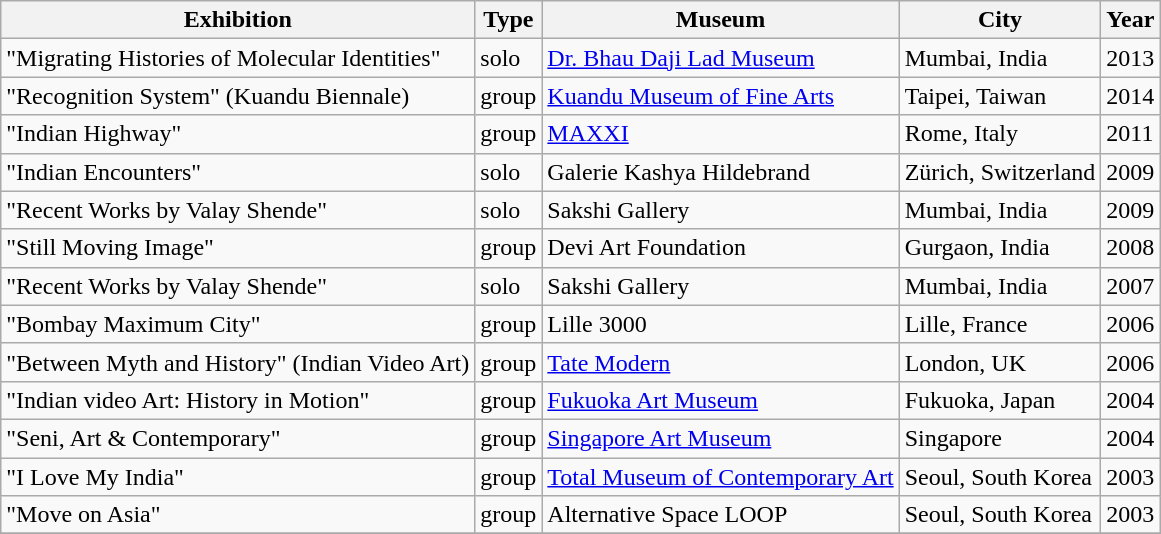<table class="wikitable sortable" border="1">
<tr>
<th>Exhibition</th>
<th>Type</th>
<th>Museum</th>
<th>City</th>
<th>Year</th>
</tr>
<tr>
<td>"Migrating Histories of Molecular Identities"</td>
<td>solo</td>
<td><a href='#'>Dr. Bhau Daji Lad Museum</a></td>
<td>Mumbai, India</td>
<td>2013</td>
</tr>
<tr>
<td>"Recognition System" (Kuandu Biennale)</td>
<td>group</td>
<td><a href='#'>Kuandu Museum of Fine Arts</a></td>
<td>Taipei, Taiwan</td>
<td>2014</td>
</tr>
<tr>
<td>"Indian Highway"</td>
<td>group</td>
<td><a href='#'>MAXXI</a></td>
<td>Rome, Italy</td>
<td>2011</td>
</tr>
<tr>
<td>"Indian Encounters"</td>
<td>solo</td>
<td>Galerie Kashya Hildebrand</td>
<td>Zürich, Switzerland</td>
<td>2009</td>
</tr>
<tr>
<td>"Recent Works by Valay Shende"</td>
<td>solo</td>
<td>Sakshi Gallery</td>
<td>Mumbai, India</td>
<td>2009</td>
</tr>
<tr>
<td>"Still Moving Image"</td>
<td>group</td>
<td>Devi Art Foundation</td>
<td>Gurgaon, India</td>
<td>2008</td>
</tr>
<tr>
<td>"Recent Works by Valay Shende"</td>
<td>solo</td>
<td>Sakshi Gallery</td>
<td>Mumbai, India</td>
<td>2007</td>
</tr>
<tr>
<td>"Bombay Maximum City"</td>
<td>group</td>
<td>Lille 3000</td>
<td>Lille, France</td>
<td>2006</td>
</tr>
<tr>
<td>"Between Myth and History" (Indian Video Art)</td>
<td>group</td>
<td><a href='#'>Tate Modern</a></td>
<td>London, UK</td>
<td>2006</td>
</tr>
<tr>
<td>"Indian video Art: History in Motion"</td>
<td>group</td>
<td><a href='#'>Fukuoka Art Museum</a></td>
<td>Fukuoka, Japan</td>
<td>2004</td>
</tr>
<tr>
<td>"Seni, Art & Contemporary"</td>
<td>group</td>
<td><a href='#'>Singapore Art Museum</a></td>
<td>Singapore</td>
<td>2004</td>
</tr>
<tr>
<td>"I Love My India"</td>
<td>group</td>
<td><a href='#'>Total Museum of Contemporary Art</a></td>
<td>Seoul, South Korea</td>
<td>2003</td>
</tr>
<tr>
<td>"Move on Asia"</td>
<td>group</td>
<td>Alternative Space LOOP</td>
<td>Seoul, South Korea</td>
<td>2003</td>
</tr>
<tr>
</tr>
</table>
